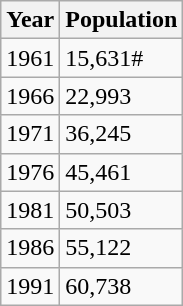<table class="wikitable">
<tr>
<th>Year</th>
<th>Population</th>
</tr>
<tr>
<td>1961</td>
<td>15,631#</td>
</tr>
<tr>
<td>1966</td>
<td>22,993</td>
</tr>
<tr>
<td>1971</td>
<td>36,245</td>
</tr>
<tr>
<td>1976</td>
<td>45,461</td>
</tr>
<tr>
<td>1981</td>
<td>50,503</td>
</tr>
<tr>
<td>1986</td>
<td>55,122</td>
</tr>
<tr>
<td>1991</td>
<td>60,738</td>
</tr>
</table>
